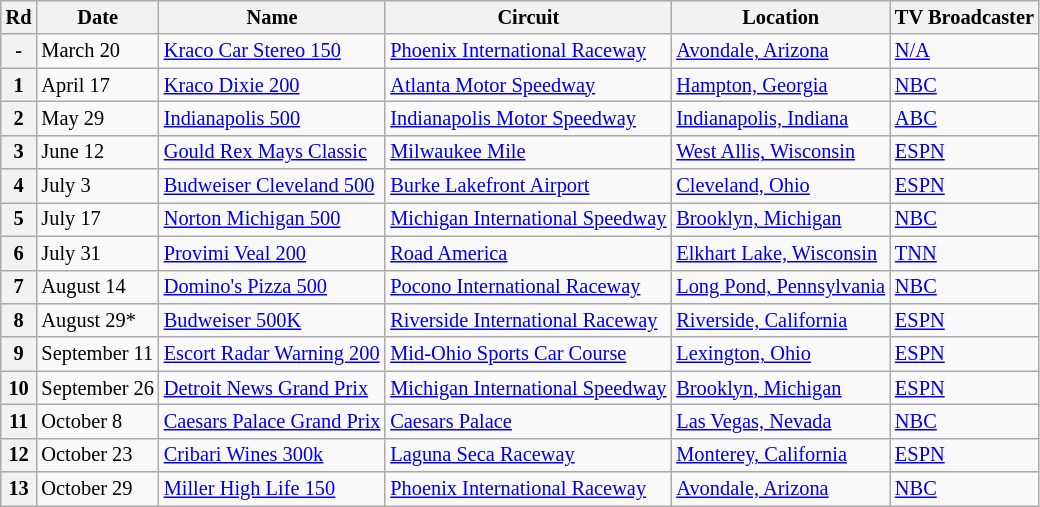<table class="wikitable" style="font-size: 85%;">
<tr>
<th>Rd</th>
<th>Date</th>
<th>Name</th>
<th>Circuit</th>
<th>Location</th>
<th>TV Broadcaster</th>
</tr>
<tr>
<th>-</th>
<td>March 20</td>
<td> <a href='#'>Kraco Car Stereo 150</a></td>
<td> <a href='#'>Phoenix International Raceway</a></td>
<td><a href='#'>Avondale, Arizona</a></td>
<td><a href='#'>N/A</a></td>
</tr>
<tr>
<th>1</th>
<td>April 17</td>
<td> <a href='#'>Kraco Dixie 200</a></td>
<td> <a href='#'>Atlanta Motor Speedway</a></td>
<td><a href='#'>Hampton, Georgia</a></td>
<td><a href='#'>NBC</a></td>
</tr>
<tr>
<th>2</th>
<td>May 29</td>
<td> <a href='#'>Indianapolis 500</a></td>
<td> <a href='#'>Indianapolis Motor Speedway</a></td>
<td><a href='#'>Indianapolis, Indiana</a></td>
<td><a href='#'>ABC</a></td>
</tr>
<tr>
<th>3</th>
<td>June 12</td>
<td> <a href='#'>Gould Rex Mays Classic</a></td>
<td> <a href='#'>Milwaukee Mile</a></td>
<td><a href='#'>West Allis, Wisconsin</a></td>
<td><a href='#'>ESPN</a></td>
</tr>
<tr>
<th>4</th>
<td>July 3</td>
<td> <a href='#'>Budweiser Cleveland 500</a></td>
<td> <a href='#'>Burke Lakefront Airport</a></td>
<td><a href='#'>Cleveland, Ohio</a></td>
<td><a href='#'>ESPN</a></td>
</tr>
<tr>
<th>5</th>
<td>July 17</td>
<td> <a href='#'>Norton Michigan 500</a></td>
<td> <a href='#'>Michigan International Speedway</a></td>
<td><a href='#'>Brooklyn, Michigan</a></td>
<td><a href='#'>NBC</a></td>
</tr>
<tr>
<th>6</th>
<td>July 31</td>
<td> <a href='#'>Provimi Veal 200</a></td>
<td> <a href='#'>Road America</a></td>
<td><a href='#'>Elkhart Lake, Wisconsin</a></td>
<td><a href='#'>TNN</a></td>
</tr>
<tr>
<th>7</th>
<td>August 14</td>
<td> <a href='#'>Domino's Pizza 500</a></td>
<td> <a href='#'>Pocono International Raceway</a></td>
<td><a href='#'>Long Pond, Pennsylvania</a></td>
<td><a href='#'>NBC</a></td>
</tr>
<tr>
<th>8</th>
<td>August 29*</td>
<td> <a href='#'>Budweiser 500K</a></td>
<td> <a href='#'>Riverside International Raceway</a></td>
<td><a href='#'>Riverside, California</a></td>
<td><a href='#'>ESPN</a></td>
</tr>
<tr>
<th>9</th>
<td>September 11</td>
<td> <a href='#'>Escort Radar Warning 200</a></td>
<td> <a href='#'>Mid-Ohio Sports Car Course</a></td>
<td><a href='#'>Lexington, Ohio</a></td>
<td><a href='#'>ESPN</a></td>
</tr>
<tr>
<th>10</th>
<td>September 26</td>
<td> <a href='#'>Detroit News Grand Prix</a></td>
<td> <a href='#'>Michigan International Speedway</a></td>
<td><a href='#'>Brooklyn, Michigan</a></td>
<td><a href='#'>ESPN</a></td>
</tr>
<tr>
<th>11</th>
<td>October 8</td>
<td> <a href='#'>Caesars Palace Grand Prix</a></td>
<td> <a href='#'>Caesars Palace</a></td>
<td><a href='#'>Las Vegas, Nevada</a></td>
<td><a href='#'>NBC</a></td>
</tr>
<tr>
<th>12</th>
<td>October 23</td>
<td> <a href='#'>Cribari Wines 300k</a></td>
<td> <a href='#'>Laguna Seca Raceway</a></td>
<td><a href='#'>Monterey, California</a></td>
<td><a href='#'>ESPN</a></td>
</tr>
<tr>
<th>13</th>
<td>October 29</td>
<td> <a href='#'>Miller High Life 150</a></td>
<td> <a href='#'>Phoenix International Raceway</a></td>
<td><a href='#'>Avondale, Arizona</a></td>
<td><a href='#'>NBC</a></td>
</tr>
</table>
